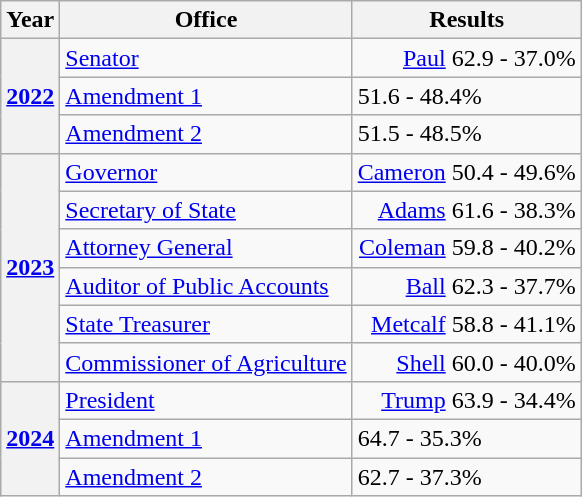<table class=wikitable>
<tr>
<th>Year</th>
<th>Office</th>
<th>Results</th>
</tr>
<tr>
<th rowspan=3><a href='#'>2022</a></th>
<td><a href='#'>Senator</a></td>
<td align="right" ><a href='#'>Paul</a> 62.9 - 37.0%</td>
</tr>
<tr>
<td><a href='#'>Amendment 1</a></td>
<td> 51.6 - 48.4%</td>
</tr>
<tr>
<td><a href='#'>Amendment 2</a></td>
<td> 51.5 - 48.5%</td>
</tr>
<tr>
<th rowspan=6><a href='#'>2023</a></th>
<td><a href='#'>Governor</a></td>
<td align="right" ><a href='#'>Cameron</a> 50.4 - 49.6%</td>
</tr>
<tr>
<td><a href='#'>Secretary of State</a></td>
<td align="right" ><a href='#'>Adams</a> 61.6 - 38.3%</td>
</tr>
<tr>
<td><a href='#'>Attorney General</a></td>
<td align="right" ><a href='#'>Coleman</a> 59.8 - 40.2%</td>
</tr>
<tr>
<td><a href='#'>Auditor of Public Accounts</a></td>
<td align="right" ><a href='#'>Ball</a> 62.3 - 37.7%</td>
</tr>
<tr>
<td><a href='#'>State Treasurer</a></td>
<td align="right" ><a href='#'>Metcalf</a> 58.8 - 41.1%</td>
</tr>
<tr>
<td><a href='#'>Commissioner of Agriculture</a></td>
<td align="right" ><a href='#'>Shell</a> 60.0 - 40.0%</td>
</tr>
<tr>
<th rowspan=3><a href='#'>2024</a></th>
<td><a href='#'>President</a></td>
<td align="right" ><a href='#'>Trump</a> 63.9 - 34.4%</td>
</tr>
<tr>
<td><a href='#'>Amendment 1</a></td>
<td> 64.7 - 35.3%</td>
</tr>
<tr>
<td><a href='#'>Amendment 2</a></td>
<td> 62.7 - 37.3%</td>
</tr>
</table>
